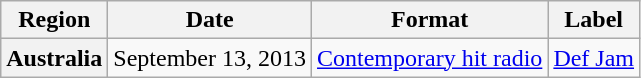<table class="wikitable plainrowheaders">
<tr>
<th>Region</th>
<th>Date</th>
<th>Format</th>
<th>Label</th>
</tr>
<tr>
<th scope="row">Australia</th>
<td>September 13, 2013</td>
<td><a href='#'>Contemporary hit radio</a></td>
<td><a href='#'>Def Jam</a></td>
</tr>
</table>
